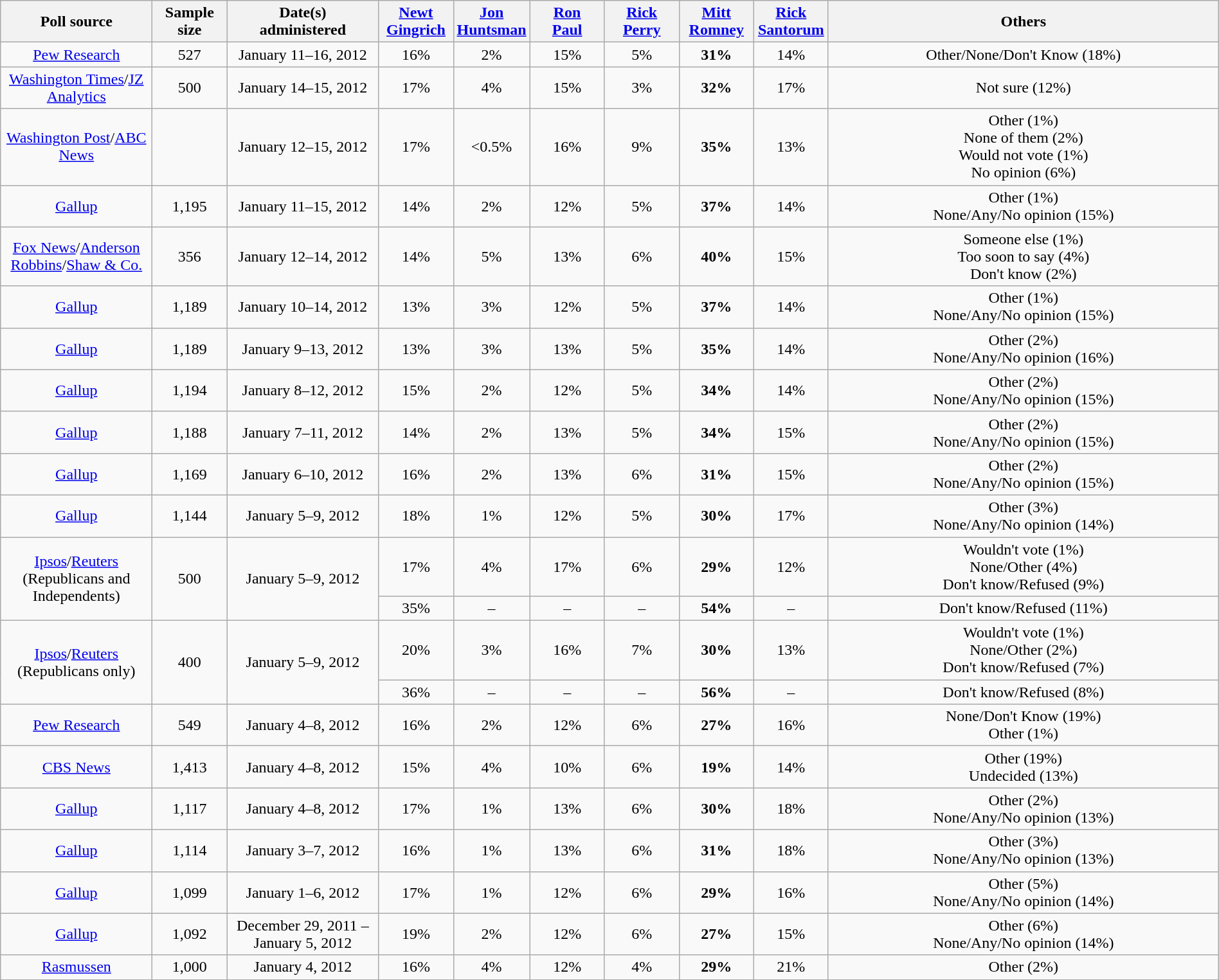<table class="wikitable" style="text-align:center; width:100%;">
<tr>
<th style="width:150px;">Poll source</th>
<th style="width:70px;">Sample<br>size</th>
<th style="width:150px;">Date(s)<br> administered</th>
<th style="width:70px;"><a href='#'>Newt<br> Gingrich</a></th>
<th style="width:70px;"><a href='#'>Jon<br>Huntsman</a></th>
<th style="width:70px;"><a href='#'>Ron<br> Paul</a></th>
<th style="width:70px;"><a href='#'>Rick<br> Perry</a></th>
<th style="width:70px;"><a href='#'>Mitt<br> Romney</a></th>
<th style="width:70px;"><a href='#'>Rick<br> Santorum</a></th>
<th>Others</th>
</tr>
<tr>
<td><a href='#'>Pew Research</a></td>
<td>527</td>
<td>January 11–16, 2012</td>
<td>16%</td>
<td>2%</td>
<td>15%</td>
<td>5%</td>
<td><strong>31%</strong></td>
<td>14%</td>
<td>Other/None/Don't Know (18%)</td>
</tr>
<tr>
<td><a href='#'>Washington Times</a>/<a href='#'>JZ Analytics</a></td>
<td>500</td>
<td>January 14–15, 2012</td>
<td>17%</td>
<td>4%</td>
<td>15%</td>
<td>3%</td>
<td><strong>32%</strong></td>
<td>17%</td>
<td>Not sure (12%)</td>
</tr>
<tr>
<td><a href='#'>Washington Post</a>/<a href='#'>ABC News</a></td>
<td></td>
<td>January 12–15, 2012</td>
<td>17%</td>
<td><0.5%</td>
<td>16%</td>
<td>9%</td>
<td><strong>35%</strong></td>
<td>13%</td>
<td>Other (1%)<br>None of them (2%)<br>Would not vote (1%)<br>No opinion (6%)</td>
</tr>
<tr>
<td><a href='#'>Gallup</a></td>
<td>1,195</td>
<td>January 11–15, 2012</td>
<td>14%</td>
<td>2%</td>
<td>12%</td>
<td>5%</td>
<td><strong>37%</strong></td>
<td>14%</td>
<td>Other (1%)<br>None/Any/No opinion (15%)</td>
</tr>
<tr>
<td><a href='#'>Fox News</a>/<a href='#'>Anderson Robbins</a>/<a href='#'>Shaw & Co.</a></td>
<td>356</td>
<td>January 12–14, 2012</td>
<td>14%</td>
<td>5%</td>
<td>13%</td>
<td>6%</td>
<td><strong>40%</strong></td>
<td>15%</td>
<td>Someone else (1%)<br>Too soon to say (4%)<br>Don't know (2%)</td>
</tr>
<tr>
<td><a href='#'>Gallup</a></td>
<td>1,189</td>
<td>January 10–14, 2012</td>
<td>13%</td>
<td>3%</td>
<td>12%</td>
<td>5%</td>
<td><strong>37%</strong></td>
<td>14%</td>
<td>Other (1%)<br>None/Any/No opinion (15%)</td>
</tr>
<tr>
<td><a href='#'>Gallup</a></td>
<td>1,189</td>
<td>January 9–13, 2012</td>
<td>13%</td>
<td>3%</td>
<td>13%</td>
<td>5%</td>
<td><strong>35%</strong></td>
<td>14%</td>
<td>Other (2%)<br>None/Any/No opinion (16%)</td>
</tr>
<tr>
<td><a href='#'>Gallup</a></td>
<td>1,194</td>
<td>January 8–12, 2012</td>
<td>15%</td>
<td>2%</td>
<td>12%</td>
<td>5%</td>
<td><strong>34%</strong></td>
<td>14%</td>
<td>Other (2%)<br>None/Any/No opinion (15%)</td>
</tr>
<tr>
<td><a href='#'>Gallup</a></td>
<td>1,188</td>
<td>January 7–11, 2012</td>
<td>14%</td>
<td>2%</td>
<td>13%</td>
<td>5%</td>
<td><strong>34%</strong></td>
<td>15%</td>
<td>Other (2%)<br>None/Any/No opinion (15%)</td>
</tr>
<tr>
<td><a href='#'>Gallup</a></td>
<td>1,169</td>
<td>January 6–10, 2012</td>
<td>16%</td>
<td>2%</td>
<td>13%</td>
<td>6%</td>
<td><strong>31%</strong></td>
<td>15%</td>
<td>Other (2%)<br>None/Any/No opinion (15%)</td>
</tr>
<tr>
<td><a href='#'>Gallup</a></td>
<td>1,144</td>
<td>January 5–9, 2012</td>
<td>18%</td>
<td>1%</td>
<td>12%</td>
<td>5%</td>
<td><strong>30%</strong></td>
<td>17%</td>
<td>Other (3%)<br>None/Any/No opinion (14%)</td>
</tr>
<tr>
<td rowspan=2><a href='#'>Ipsos</a>/<a href='#'>Reuters</a> (Republicans and Independents)</td>
<td rowspan=2>500</td>
<td rowspan=2>January 5–9, 2012</td>
<td>17%</td>
<td>4%</td>
<td>17%</td>
<td>6%</td>
<td><strong>29%</strong></td>
<td>12%</td>
<td>Wouldn't vote (1%)<br>None/Other (4%)<br>Don't know/Refused (9%)</td>
</tr>
<tr>
<td>35%</td>
<td>–</td>
<td>–</td>
<td>–</td>
<td><strong>54%</strong></td>
<td>–</td>
<td>Don't know/Refused (11%)</td>
</tr>
<tr>
<td rowspan=2><a href='#'>Ipsos</a>/<a href='#'>Reuters</a> (Republicans only)</td>
<td rowspan=2>400</td>
<td rowspan=2>January 5–9, 2012</td>
<td>20%</td>
<td>3%</td>
<td>16%</td>
<td>7%</td>
<td><strong>30%</strong></td>
<td>13%</td>
<td>Wouldn't vote (1%)<br>None/Other (2%)<br>Don't know/Refused (7%)</td>
</tr>
<tr>
<td>36%</td>
<td>–</td>
<td>–</td>
<td>–</td>
<td><strong>56%</strong></td>
<td>–</td>
<td>Don't know/Refused (8%)</td>
</tr>
<tr>
<td><a href='#'>Pew Research</a></td>
<td>549</td>
<td>January 4–8, 2012</td>
<td>16%</td>
<td>2%</td>
<td>12%</td>
<td>6%</td>
<td><strong>27%</strong></td>
<td>16%</td>
<td>None/Don't Know (19%)<br>Other (1%)</td>
</tr>
<tr>
<td><a href='#'>CBS News</a></td>
<td>1,413</td>
<td>January 4–8, 2012</td>
<td>15%</td>
<td>4%</td>
<td>10%</td>
<td>6%</td>
<td><strong>19%</strong></td>
<td>14%</td>
<td>Other (19%)<br>Undecided (13%)</td>
</tr>
<tr>
<td><a href='#'>Gallup</a></td>
<td>1,117</td>
<td>January 4–8, 2012</td>
<td>17%</td>
<td>1%</td>
<td>13%</td>
<td>6%</td>
<td><strong>30%</strong></td>
<td>18%</td>
<td>Other (2%)<br>None/Any/No opinion (13%)</td>
</tr>
<tr>
<td><a href='#'>Gallup</a></td>
<td>1,114</td>
<td>January 3–7, 2012</td>
<td>16%</td>
<td>1%</td>
<td>13%</td>
<td>6%</td>
<td><strong>31%</strong></td>
<td>18%</td>
<td>Other (3%)<br>None/Any/No opinion (13%)</td>
</tr>
<tr>
<td><a href='#'>Gallup</a></td>
<td>1,099</td>
<td>January 1–6, 2012</td>
<td>17%</td>
<td>1%</td>
<td>12%</td>
<td>6%</td>
<td><strong>29%</strong></td>
<td>16%</td>
<td>Other (5%)<br>None/Any/No opinion (14%)</td>
</tr>
<tr>
<td><a href='#'>Gallup</a></td>
<td>1,092</td>
<td>December 29, 2011 – <br>January 5, 2012</td>
<td>19%</td>
<td>2%</td>
<td>12%</td>
<td>6%</td>
<td><strong>27%</strong></td>
<td>15%</td>
<td>Other (6%)<br>None/Any/No opinion (14%)</td>
</tr>
<tr>
<td><a href='#'>Rasmussen</a></td>
<td>1,000</td>
<td>January 4, 2012</td>
<td>16%</td>
<td>4%</td>
<td>12%</td>
<td>4%</td>
<td><strong>29%</strong></td>
<td>21%</td>
<td>Other (2%)</td>
</tr>
<tr>
</tr>
</table>
